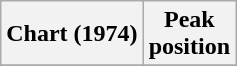<table class="wikitable sortable">
<tr>
<th align="center">Chart (1974)</th>
<th align="center">Peak<br>position</th>
</tr>
<tr>
</tr>
</table>
